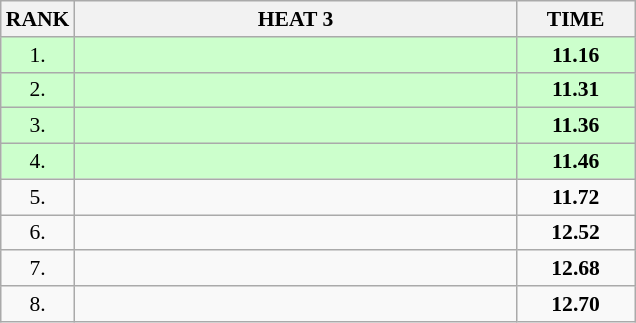<table class="wikitable" style="border-collapse: collapse; font-size: 90%;">
<tr>
<th>RANK</th>
<th style="width: 20em">HEAT 3</th>
<th style="width: 5em">TIME</th>
</tr>
<tr style="background:#ccffcc;">
<td align="center">1.</td>
<td></td>
<td align="center"><strong>11.16</strong></td>
</tr>
<tr style="background:#ccffcc;">
<td align="center">2.</td>
<td></td>
<td align="center"><strong>11.31</strong></td>
</tr>
<tr style="background:#ccffcc;">
<td align="center">3.</td>
<td></td>
<td align="center"><strong>11.36</strong></td>
</tr>
<tr style="background:#ccffcc;">
<td align="center">4.</td>
<td></td>
<td align="center"><strong>11.46</strong></td>
</tr>
<tr>
<td align="center">5.</td>
<td></td>
<td align="center"><strong>11.72</strong></td>
</tr>
<tr>
<td align="center">6.</td>
<td></td>
<td align="center"><strong>12.52</strong></td>
</tr>
<tr>
<td align="center">7.</td>
<td></td>
<td align="center"><strong>12.68</strong></td>
</tr>
<tr>
<td align="center">8.</td>
<td></td>
<td align="center"><strong>12.70</strong></td>
</tr>
</table>
